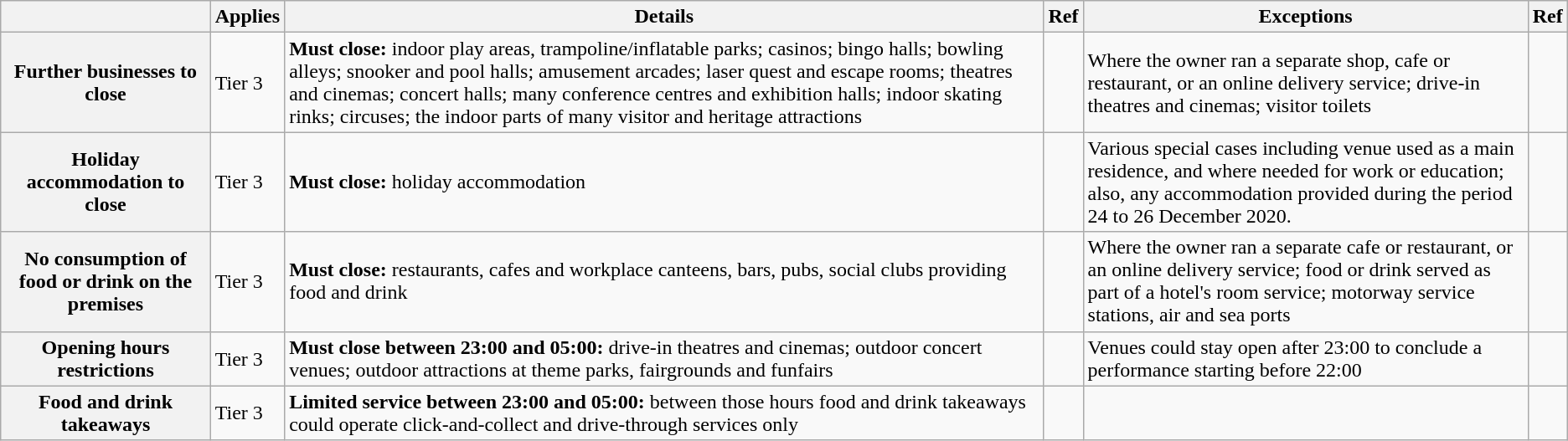<table class="wikitable">
<tr>
<th></th>
<th>Applies</th>
<th>Details</th>
<th>Ref</th>
<th>Exceptions</th>
<th>Ref</th>
</tr>
<tr>
<th>Further businesses to close</th>
<td>Tier 3</td>
<td><strong>Must close:</strong> indoor play areas, trampoline/inflatable parks; casinos; bingo halls; bowling alleys; snooker and pool halls; amusement arcades; laser quest and escape rooms; theatres and cinemas; concert halls; many conference centres and exhibition halls; indoor skating rinks; circuses; the indoor parts of many visitor and heritage attractions</td>
<td></td>
<td>Where the owner ran a separate shop, cafe or restaurant, or an online delivery service; drive-in theatres and cinemas; visitor toilets</td>
<td></td>
</tr>
<tr>
<th>Holiday accommodation to close</th>
<td>Tier 3</td>
<td><strong>Must close:</strong> holiday accommodation</td>
<td></td>
<td>Various special cases including venue used as a main residence, and where needed for work or education; also, any accommodation provided during the period 24 to 26 December 2020.</td>
<td></td>
</tr>
<tr>
<th>No consumption of food or drink on the premises</th>
<td>Tier 3</td>
<td><strong>Must close:</strong> restaurants, cafes and workplace canteens, bars, pubs, social clubs providing food and drink</td>
<td></td>
<td>Where the owner ran a separate cafe or restaurant, or an online delivery service; food or drink served as part of a hotel's room service; motorway service stations, air and sea ports</td>
<td></td>
</tr>
<tr>
<th>Opening hours restrictions</th>
<td>Tier 3</td>
<td><strong>Must close between 23:00 and 05:00:</strong> drive-in theatres and cinemas; outdoor concert venues; outdoor attractions at theme parks, fairgrounds and funfairs</td>
<td></td>
<td>Venues could stay open after 23:00 to conclude a performance starting before 22:00</td>
<td></td>
</tr>
<tr>
<th>Food and drink takeaways</th>
<td>Tier 3</td>
<td><strong>Limited service between 23:00 and 05:00:</strong> between those hours food and drink takeaways could operate click-and-collect and drive-through services only</td>
<td></td>
<td></td>
<td></td>
</tr>
</table>
